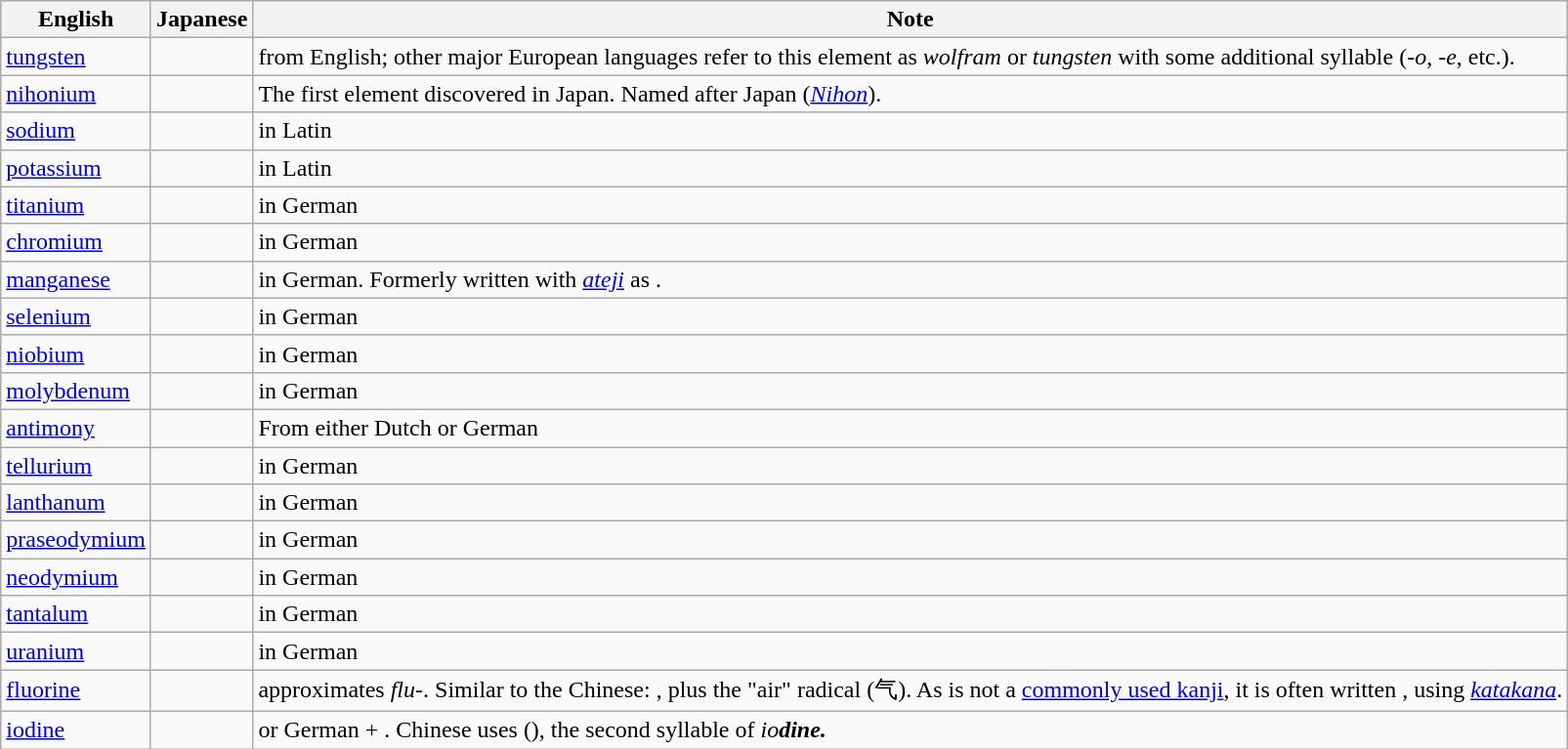<table class="wikitable">
<tr>
<th>English</th>
<th>Japanese</th>
<th>Note</th>
</tr>
<tr>
<td><a href='#'>tungsten</a></td>
<td></td>
<td>from English; other major European languages refer to this element as <em>wolfram</em> or <em>tungsten</em> with some additional syllable (<em>-o</em>, <em>-e</em>, etc.).</td>
</tr>
<tr>
<td><a href='#'>nihonium</a></td>
<td></td>
<td>The first element discovered in Japan. Named after Japan (<em><a href='#'>Nihon</a></em>).</td>
</tr>
<tr>
<td><a href='#'>sodium</a></td>
<td></td>
<td><em></em> in Latin</td>
</tr>
<tr>
<td><a href='#'>potassium</a></td>
<td></td>
<td><em></em> in Latin</td>
</tr>
<tr>
<td><a href='#'>titanium</a></td>
<td></td>
<td><em></em> in German</td>
</tr>
<tr>
<td><a href='#'>chromium</a></td>
<td></td>
<td><em></em> in German</td>
</tr>
<tr>
<td><a href='#'>manganese</a></td>
<td></td>
<td><em></em> in German. Formerly written with <em><a href='#'>ateji</a></em> as .</td>
</tr>
<tr>
<td><a href='#'>selenium</a></td>
<td></td>
<td><em></em> in German</td>
</tr>
<tr>
<td><a href='#'>niobium</a></td>
<td></td>
<td><em></em> in German</td>
</tr>
<tr>
<td><a href='#'>molybdenum</a></td>
<td></td>
<td><em></em> in German</td>
</tr>
<tr>
<td><a href='#'>antimony</a></td>
<td></td>
<td>From either Dutch <em></em> or German <em></em></td>
</tr>
<tr>
<td><a href='#'>tellurium</a></td>
<td></td>
<td><em></em> in German</td>
</tr>
<tr>
<td><a href='#'>lanthanum</a></td>
<td></td>
<td><em></em> in German</td>
</tr>
<tr>
<td><a href='#'>praseodymium</a></td>
<td></td>
<td><em></em> in German</td>
</tr>
<tr>
<td><a href='#'>neodymium</a></td>
<td></td>
<td><em></em> in German</td>
</tr>
<tr>
<td><a href='#'>tantalum</a></td>
<td></td>
<td><em></em> in German</td>
</tr>
<tr>
<td><a href='#'>uranium</a></td>
<td></td>
<td><em></em> in German</td>
</tr>
<tr>
<td><a href='#'>fluorine</a></td>
<td></td>
<td> approximates <em>flu-</em>. Similar to the Chinese: , plus the "air" radical (气). As  is not a <a href='#'>commonly used kanji</a>, it is often written , using <em><a href='#'>katakana</a></em>.</td>
</tr>
<tr>
<td><a href='#'>iodine</a></td>
<td></td>
<td> or German <em></em> + .  Chinese uses  (<em></em>), the second syllable of <em>io<strong>dine<strong><em>.</td>
</tr>
</table>
